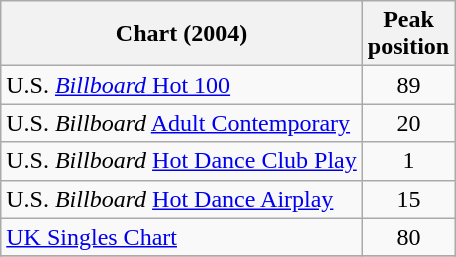<table class="wikitable">
<tr>
<th align="left">Chart (2004)</th>
<th align="center">Peak<br>position</th>
</tr>
<tr>
<td align="left">U.S. <a href='#'><em>Billboard</em> Hot 100</a></td>
<td align="center">89</td>
</tr>
<tr>
<td align="left">U.S. <em>Billboard</em> <a href='#'>Adult Contemporary</a></td>
<td align="center">20</td>
</tr>
<tr>
<td align="left">U.S. <em>Billboard</em> <a href='#'>Hot Dance Club Play</a></td>
<td align="center">1</td>
</tr>
<tr>
<td align="left">U.S. <em>Billboard</em> <a href='#'>Hot Dance Airplay</a></td>
<td align="center">15</td>
</tr>
<tr>
<td align="left"><a href='#'>UK Singles Chart</a></td>
<td align="center">80</td>
</tr>
<tr>
</tr>
</table>
